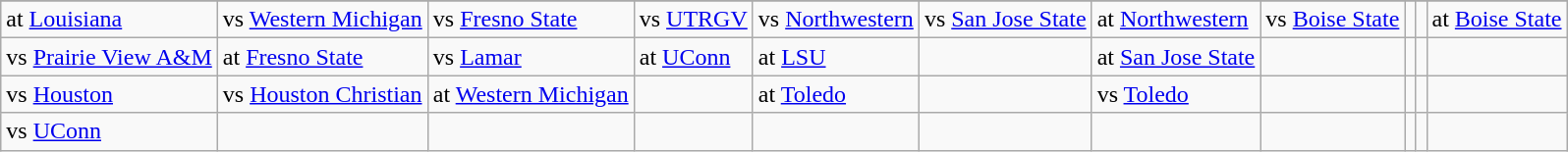<table class="wikitable">
<tr>
</tr>
<tr>
<td>at <a href='#'>Louisiana</a></td>
<td>vs <a href='#'>Western Michigan</a></td>
<td>vs <a href='#'>Fresno State</a></td>
<td>vs <a href='#'>UTRGV</a></td>
<td>vs <a href='#'>Northwestern</a></td>
<td>vs <a href='#'>San Jose State</a></td>
<td>at <a href='#'>Northwestern</a></td>
<td>vs <a href='#'>Boise State</a></td>
<td></td>
<td></td>
<td>at <a href='#'>Boise State</a></td>
</tr>
<tr>
<td>vs <a href='#'>Prairie View A&M</a></td>
<td>at <a href='#'>Fresno State</a></td>
<td>vs <a href='#'>Lamar</a></td>
<td>at <a href='#'>UConn</a></td>
<td>at <a href='#'>LSU</a></td>
<td></td>
<td>at <a href='#'>San Jose State</a></td>
<td></td>
<td></td>
<td></td>
<td></td>
</tr>
<tr>
<td>vs <a href='#'>Houston</a></td>
<td>vs <a href='#'>Houston Christian</a></td>
<td>at <a href='#'>Western Michigan</a></td>
<td></td>
<td>at <a href='#'>Toledo</a></td>
<td></td>
<td>vs <a href='#'>Toledo</a></td>
<td></td>
<td></td>
<td></td>
<td></td>
</tr>
<tr>
<td>vs <a href='#'>UConn</a></td>
<td></td>
<td></td>
<td></td>
<td></td>
<td></td>
<td></td>
<td></td>
<td></td>
<td></td>
<td></td>
</tr>
</table>
